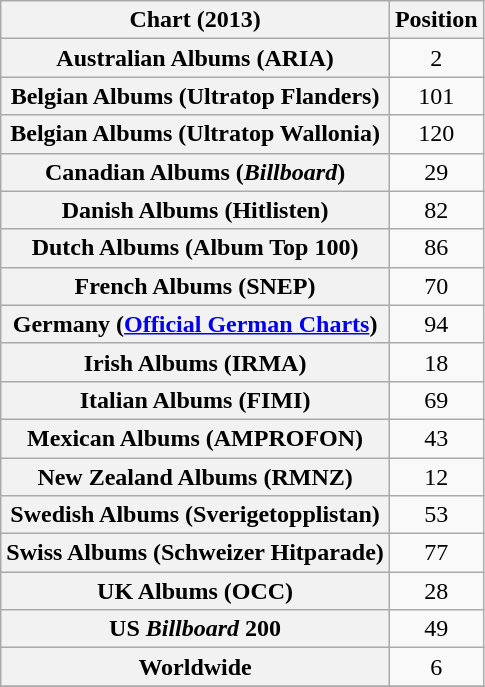<table class="wikitable sortable plainrowheaders">
<tr>
<th scope="col">Chart (2013)</th>
<th scope="col">Position</th>
</tr>
<tr>
<th scope="row">Australian Albums (ARIA)</th>
<td style="text-align:center;">2</td>
</tr>
<tr>
<th scope="row">Belgian Albums (Ultratop Flanders)</th>
<td style="text-align:center;">101</td>
</tr>
<tr>
<th scope="row">Belgian Albums (Ultratop Wallonia)</th>
<td style="text-align:center;">120</td>
</tr>
<tr>
<th scope="row">Canadian Albums (<em>Billboard</em>)</th>
<td style="text-align:center;">29</td>
</tr>
<tr>
<th scope="row">Danish Albums (Hitlisten)</th>
<td style="text-align:center;">82</td>
</tr>
<tr>
<th scope="row">Dutch Albums (Album Top 100)</th>
<td style="text-align:center;">86</td>
</tr>
<tr>
<th scope="row">French Albums (SNEP)</th>
<td style="text-align:center;">70</td>
</tr>
<tr>
<th scope="row">Germany (<a href='#'>Official German Charts</a>)</th>
<td style="text-align:center;">94</td>
</tr>
<tr>
<th scope="row">Irish Albums (IRMA)</th>
<td style="text-align:center;">18</td>
</tr>
<tr>
<th scope="row">Italian Albums (FIMI)</th>
<td style="text-align:center;">69</td>
</tr>
<tr>
<th scope="row">Mexican Albums (AMPROFON)</th>
<td style="text-align:center;">43</td>
</tr>
<tr>
<th scope="row">New Zealand Albums (RMNZ)</th>
<td style="text-align:center;">12</td>
</tr>
<tr>
<th scope="row">Swedish Albums (Sverigetopplistan)</th>
<td style="text-align:center;">53</td>
</tr>
<tr>
<th scope="row">Swiss Albums (Schweizer Hitparade)</th>
<td style="text-align:center;">77</td>
</tr>
<tr>
<th scope="row">UK Albums (OCC)</th>
<td style="text-align:center;">28</td>
</tr>
<tr>
<th scope="row">US <em>Billboard</em> 200</th>
<td style="text-align:center;">49</td>
</tr>
<tr>
<th scope="row">Worldwide</th>
<td style="text-align:center;">6</td>
</tr>
<tr>
</tr>
</table>
